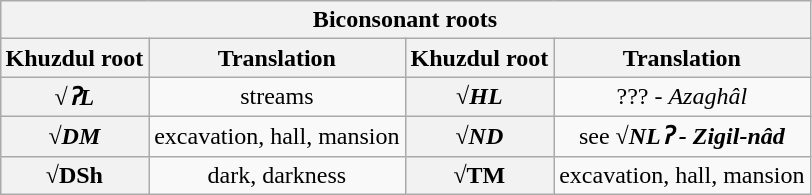<table class="wikitable" style="text-align: center; margin-left: auto; margin-right: auto; border: none;">
<tr>
<th colspan="4">Biconsonant roots</th>
</tr>
<tr>
<th>Khuzdul root</th>
<th>Translation</th>
<th>Khuzdul root</th>
<th>Translation</th>
</tr>
<tr>
<th>√<em>ʔL</em></th>
<td>streams</td>
<th>√<em>HL</em></th>
<td>??? - <em>Azaghâl</em></td>
</tr>
<tr>
<th>√<em>DM</em></th>
<td>excavation, hall, mansion</td>
<th>√<em>ND</em></th>
<td>see <strong>√<em>NLʔ<strong><em> - </em>Zigil-nâd<em></td>
</tr>
<tr>
<th>√</em>DSh<em></th>
<td>dark, darkness</td>
<th>√</em>TM<em></th>
<td>excavation, hall, mansion</td>
</tr>
<tr>
</tr>
</table>
